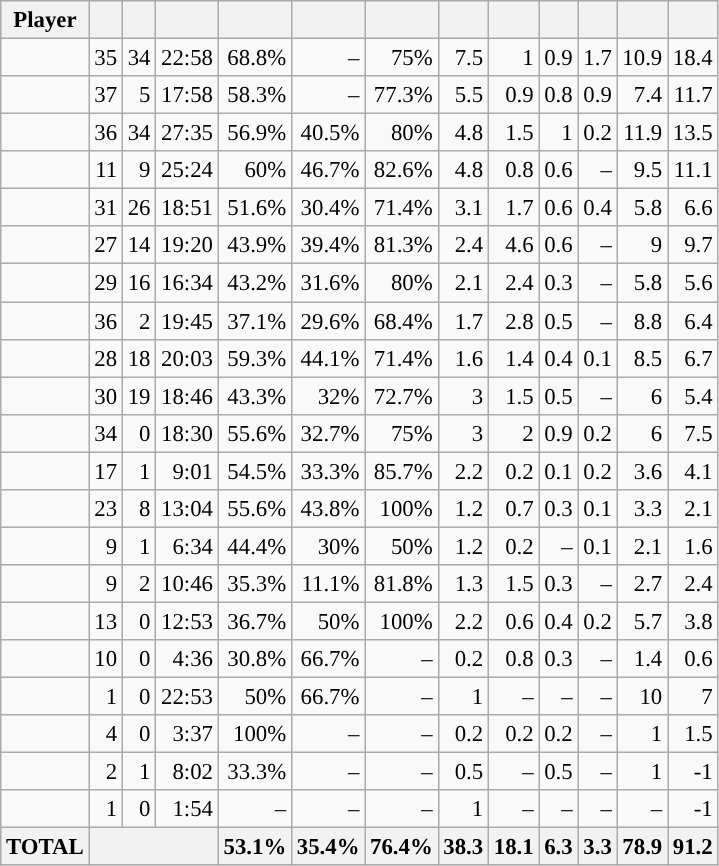<table class="wikitable sortable" style="font-size:95%; text-align:right;">
<tr>
<th>Player</th>
<th></th>
<th></th>
<th></th>
<th></th>
<th></th>
<th></th>
<th></th>
<th></th>
<th></th>
<th></th>
<th></th>
<th></th>
</tr>
<tr>
<td></td>
<td>35</td>
<td>34</td>
<td>22:58</td>
<td>68.8%</td>
<td>–</td>
<td>75%</td>
<td>7.5</td>
<td>1</td>
<td>0.9</td>
<td>1.7</td>
<td>10.9</td>
<td>18.4</td>
</tr>
<tr>
<td></td>
<td>37</td>
<td>5</td>
<td>17:58</td>
<td>58.3%</td>
<td>–</td>
<td>77.3%</td>
<td>5.5</td>
<td>0.9</td>
<td>0.8</td>
<td>0.9</td>
<td>7.4</td>
<td>11.7</td>
</tr>
<tr>
<td></td>
<td>36</td>
<td>34</td>
<td>27:35</td>
<td>56.9%</td>
<td>40.5%</td>
<td>80%</td>
<td>4.8</td>
<td>1.5</td>
<td>1</td>
<td>0.2</td>
<td>11.9</td>
<td>13.5</td>
</tr>
<tr>
<td></td>
<td>11</td>
<td>9</td>
<td>25:24</td>
<td>60%</td>
<td>46.7%</td>
<td>82.6%</td>
<td>4.8</td>
<td>0.8</td>
<td>0.6</td>
<td>–</td>
<td>9.5</td>
<td>11.1</td>
</tr>
<tr>
<td></td>
<td>31</td>
<td>26</td>
<td>18:51</td>
<td>51.6%</td>
<td>30.4%</td>
<td>71.4%</td>
<td>3.1</td>
<td>1.7</td>
<td>0.6</td>
<td>0.4</td>
<td>5.8</td>
<td>6.6</td>
</tr>
<tr>
<td></td>
<td>27</td>
<td>14</td>
<td>19:20</td>
<td>43.9%</td>
<td>39.4%</td>
<td>81.3%</td>
<td>2.4</td>
<td>4.6</td>
<td>0.6</td>
<td>–</td>
<td>9</td>
<td>9.7</td>
</tr>
<tr>
<td></td>
<td>29</td>
<td>16</td>
<td>16:34</td>
<td>43.2%</td>
<td>31.6%</td>
<td>80%</td>
<td>2.1</td>
<td>2.4</td>
<td>0.3</td>
<td>–</td>
<td>5.8</td>
<td>5.6</td>
</tr>
<tr>
<td></td>
<td>36</td>
<td>2</td>
<td>19:45</td>
<td>37.1%</td>
<td>29.6%</td>
<td>68.4%</td>
<td>1.7</td>
<td>2.8</td>
<td>0.5</td>
<td>–</td>
<td>8.8</td>
<td>6.4</td>
</tr>
<tr>
<td></td>
<td>28</td>
<td>18</td>
<td>20:03</td>
<td>59.3%</td>
<td>44.1%</td>
<td>71.4%</td>
<td>1.6</td>
<td>1.4</td>
<td>0.4</td>
<td>0.1</td>
<td>8.5</td>
<td>6.7</td>
</tr>
<tr>
<td></td>
<td>30</td>
<td>19</td>
<td>18:46</td>
<td>43.3%</td>
<td>32%</td>
<td>72.7%</td>
<td>3</td>
<td>1.5</td>
<td>0.5</td>
<td>–</td>
<td>6</td>
<td>5.4</td>
</tr>
<tr>
<td></td>
<td>34</td>
<td>0</td>
<td>18:30</td>
<td>55.6%</td>
<td>32.7%</td>
<td>75%</td>
<td>3</td>
<td>2</td>
<td>0.9</td>
<td>0.2</td>
<td>6</td>
<td>7.5</td>
</tr>
<tr>
<td></td>
<td>17</td>
<td>1</td>
<td>9:01</td>
<td>54.5%</td>
<td>33.3%</td>
<td>85.7%</td>
<td>2.2</td>
<td>0.2</td>
<td>0.1</td>
<td>0.2</td>
<td>3.6</td>
<td>4.1</td>
</tr>
<tr>
<td></td>
<td>23</td>
<td>8</td>
<td>13:04</td>
<td>55.6%</td>
<td>43.8%</td>
<td>100%</td>
<td>1.2</td>
<td>0.7</td>
<td>0.3</td>
<td>0.1</td>
<td>3.3</td>
<td>2.1</td>
</tr>
<tr>
<td></td>
<td>9</td>
<td>1</td>
<td>6:34</td>
<td>44.4%</td>
<td>30%</td>
<td>50%</td>
<td>1.2</td>
<td>0.2</td>
<td>–</td>
<td>0.1</td>
<td>2.1</td>
<td>1.6</td>
</tr>
<tr>
<td></td>
<td>9</td>
<td>2</td>
<td>10:46</td>
<td>35.3%</td>
<td>11.1%</td>
<td>81.8%</td>
<td>1.3</td>
<td>1.5</td>
<td>0.3</td>
<td>–</td>
<td>2.7</td>
<td>2.4</td>
</tr>
<tr>
<td></td>
<td>13</td>
<td>0</td>
<td>12:53</td>
<td>36.7%</td>
<td>50%</td>
<td>100%</td>
<td>2.2</td>
<td>0.6</td>
<td>0.4</td>
<td>0.2</td>
<td>5.7</td>
<td>3.8</td>
</tr>
<tr>
<td></td>
<td>10</td>
<td>0</td>
<td>4:36</td>
<td>30.8%</td>
<td>66.7%</td>
<td>–</td>
<td>0.2</td>
<td>0.8</td>
<td>0.3</td>
<td>–</td>
<td>1.4</td>
<td>0.6</td>
</tr>
<tr>
<td></td>
<td>1</td>
<td>0</td>
<td>22:53</td>
<td>50%</td>
<td>66.7%</td>
<td>–</td>
<td>1</td>
<td>–</td>
<td>–</td>
<td>–</td>
<td>10</td>
<td>7</td>
</tr>
<tr>
<td></td>
<td>4</td>
<td>0</td>
<td>3:37</td>
<td>100%</td>
<td>–</td>
<td>–</td>
<td>0.2</td>
<td>0.2</td>
<td>0.2</td>
<td>–</td>
<td>1</td>
<td>1.5</td>
</tr>
<tr>
<td></td>
<td>2</td>
<td>1</td>
<td>8:02</td>
<td>33.3%</td>
<td>–</td>
<td>–</td>
<td>0.5</td>
<td>–</td>
<td>0.5</td>
<td>–</td>
<td>1</td>
<td>-1</td>
</tr>
<tr>
<td></td>
<td>1</td>
<td>0</td>
<td>1:54</td>
<td>–</td>
<td>–</td>
<td>–</td>
<td>1</td>
<td>–</td>
<td>–</td>
<td>–</td>
<td>–</td>
<td>-1</td>
</tr>
<tr>
<th align=center><strong>TOTAL</strong></th>
<th colspan=3></th>
<th>53.1%</th>
<th>35.4%</th>
<th>76.4%</th>
<th>38.3</th>
<th>18.1</th>
<th>6.3</th>
<th>3.3</th>
<th>78.9</th>
<th>91.2</th>
</tr>
</table>
